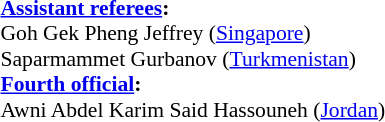<table width=50% style="font-size: 90%">
<tr>
<td><br><strong><a href='#'>Assistant referees</a>:</strong>
<br>Goh Gek Pheng Jeffrey (<a href='#'>Singapore</a>)
<br>Saparmammet Gurbanov (<a href='#'>Turkmenistan</a>)
<br><strong><a href='#'>Fourth official</a>:</strong>
<br>Awni Abdel Karim Said Hassouneh (<a href='#'>Jordan</a>)</td>
</tr>
</table>
